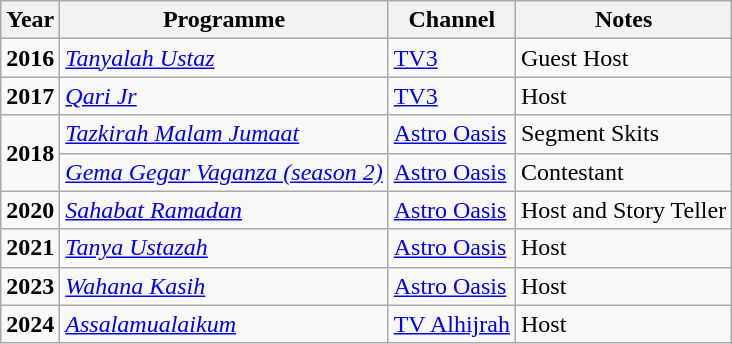<table class="wikitable">
<tr>
<th>Year</th>
<th>Programme</th>
<th>Channel</th>
<th>Notes</th>
</tr>
<tr>
<td><strong>2016</strong></td>
<td><em><a href='#'>Tanyalah Ustaz</a></em></td>
<td><a href='#'>TV3</a></td>
<td>Guest Host</td>
</tr>
<tr>
<td><strong>2017</strong></td>
<td><em><a href='#'>Qari Jr</a></em></td>
<td><a href='#'>TV3</a></td>
<td>Host</td>
</tr>
<tr>
<td rowspan="2"><strong>2018</strong></td>
<td><em><a href='#'>Tazkirah Malam Jumaat</a></em></td>
<td><a href='#'>Astro Oasis</a></td>
<td>Segment Skits</td>
</tr>
<tr>
<td><em><a href='#'>Gema Gegar Vaganza (season 2)</a></em></td>
<td><a href='#'>Astro Oasis</a></td>
<td>Contestant</td>
</tr>
<tr>
<td><strong>2020</strong></td>
<td><em><a href='#'>Sahabat Ramadan</a></em></td>
<td><a href='#'>Astro Oasis</a></td>
<td>Host and Story Teller</td>
</tr>
<tr>
<td><strong>2021</strong></td>
<td><em><a href='#'>Tanya Ustazah</a></em></td>
<td><a href='#'>Astro Oasis</a></td>
<td>Host</td>
</tr>
<tr>
<td><strong>2023</strong></td>
<td><em><a href='#'>Wahana Kasih</a></em></td>
<td><a href='#'>Astro Oasis</a></td>
<td>Host</td>
</tr>
<tr>
<td><strong>2024</strong></td>
<td><em><a href='#'>Assalamualaikum</a></em></td>
<td><a href='#'>TV Alhijrah</a></td>
<td>Host</td>
</tr>
</table>
